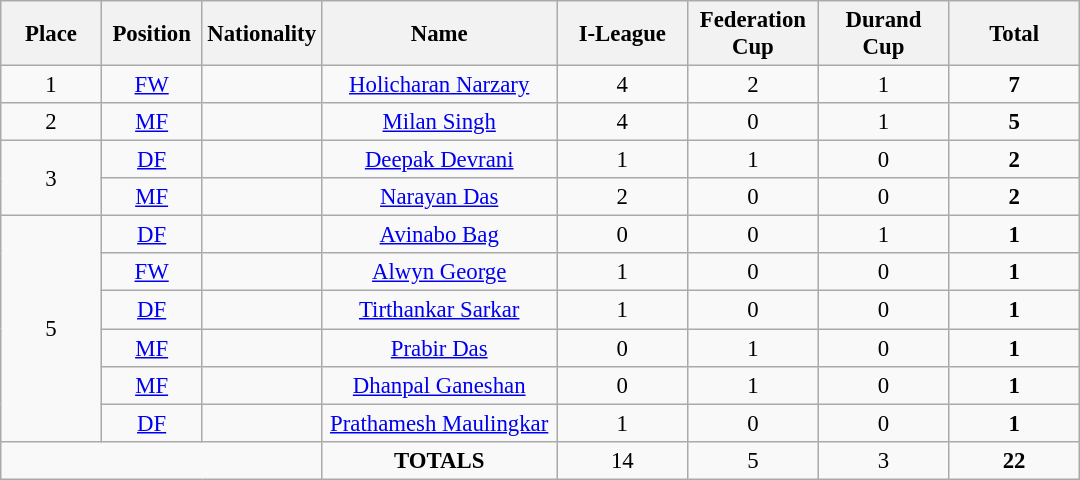<table class="wikitable" style="font-size: 95%; text-align: center;">
<tr>
<th width=60>Place</th>
<th width=60>Position</th>
<th width=60>Nationality</th>
<th width=150>Name</th>
<th width=80>I-League</th>
<th width=80>Federation Cup</th>
<th width=80>Durand Cup</th>
<th width=80><strong>Total</strong></th>
</tr>
<tr>
<td rowspan="1">1</td>
<td><a href='#'>FW</a></td>
<td></td>
<td><a href='#'>Holicharan Narzary</a></td>
<td>4</td>
<td>2</td>
<td>1</td>
<td><strong>7</strong></td>
</tr>
<tr>
<td rowspan="1">2</td>
<td><a href='#'>MF</a></td>
<td></td>
<td><a href='#'>Milan Singh</a></td>
<td>4</td>
<td>0</td>
<td>1</td>
<td><strong>5</strong></td>
</tr>
<tr>
<td rowspan="2">3</td>
<td><a href='#'>DF</a></td>
<td></td>
<td><a href='#'>Deepak Devrani</a></td>
<td>1</td>
<td>1</td>
<td>0</td>
<td><strong>2</strong></td>
</tr>
<tr>
<td><a href='#'>MF</a></td>
<td></td>
<td><a href='#'>Narayan Das</a></td>
<td>2</td>
<td>0</td>
<td>0</td>
<td><strong>2</strong></td>
</tr>
<tr>
<td rowspan="6">5</td>
<td><a href='#'>DF</a></td>
<td></td>
<td><a href='#'>Avinabo Bag</a></td>
<td>0</td>
<td>0</td>
<td>1</td>
<td><strong>1</strong></td>
</tr>
<tr>
<td><a href='#'>FW</a></td>
<td></td>
<td><a href='#'>Alwyn George</a></td>
<td>1</td>
<td>0</td>
<td>0</td>
<td><strong>1</strong></td>
</tr>
<tr>
<td><a href='#'>DF</a></td>
<td></td>
<td><a href='#'>Tirthankar Sarkar</a></td>
<td>1</td>
<td>0</td>
<td>0</td>
<td><strong>1</strong></td>
</tr>
<tr>
<td><a href='#'>MF</a></td>
<td></td>
<td><a href='#'>Prabir Das</a></td>
<td>0</td>
<td>1</td>
<td>0</td>
<td><strong>1</strong></td>
</tr>
<tr>
<td><a href='#'>MF</a></td>
<td></td>
<td><a href='#'>Dhanpal Ganeshan</a></td>
<td>0</td>
<td>1</td>
<td>0</td>
<td><strong>1</strong></td>
</tr>
<tr>
<td><a href='#'>DF</a></td>
<td></td>
<td><a href='#'>Prathamesh Maulingkar</a></td>
<td>1</td>
<td>0</td>
<td>0</td>
<td><strong>1</strong></td>
</tr>
<tr>
<td colspan="3"></td>
<td><strong>TOTALS</strong></td>
<td>14</td>
<td>5</td>
<td>3</td>
<td><strong>22</strong></td>
</tr>
</table>
